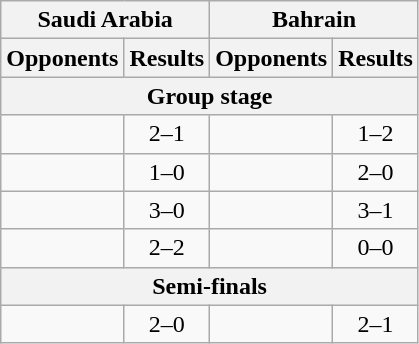<table class="wikitable">
<tr>
<th colspan=2>Saudi Arabia</th>
<th colspan=2>Bahrain</th>
</tr>
<tr>
<th>Opponents</th>
<th>Results</th>
<th>Opponents</th>
<th>Results</th>
</tr>
<tr>
<th colspan=4>Group stage</th>
</tr>
<tr>
<td></td>
<td align=center>2–1</td>
<td></td>
<td align=center>1–2</td>
</tr>
<tr>
<td></td>
<td align=center>1–0</td>
<td></td>
<td align=center>2–0</td>
</tr>
<tr>
<td></td>
<td align=center>3–0</td>
<td></td>
<td align=center>3–1</td>
</tr>
<tr>
<td></td>
<td align=center>2–2</td>
<td></td>
<td align=center>0–0</td>
</tr>
<tr>
<th colspan=4>Semi-finals</th>
</tr>
<tr>
<td></td>
<td align=center>2–0</td>
<td></td>
<td align=center>2–1 </td>
</tr>
</table>
